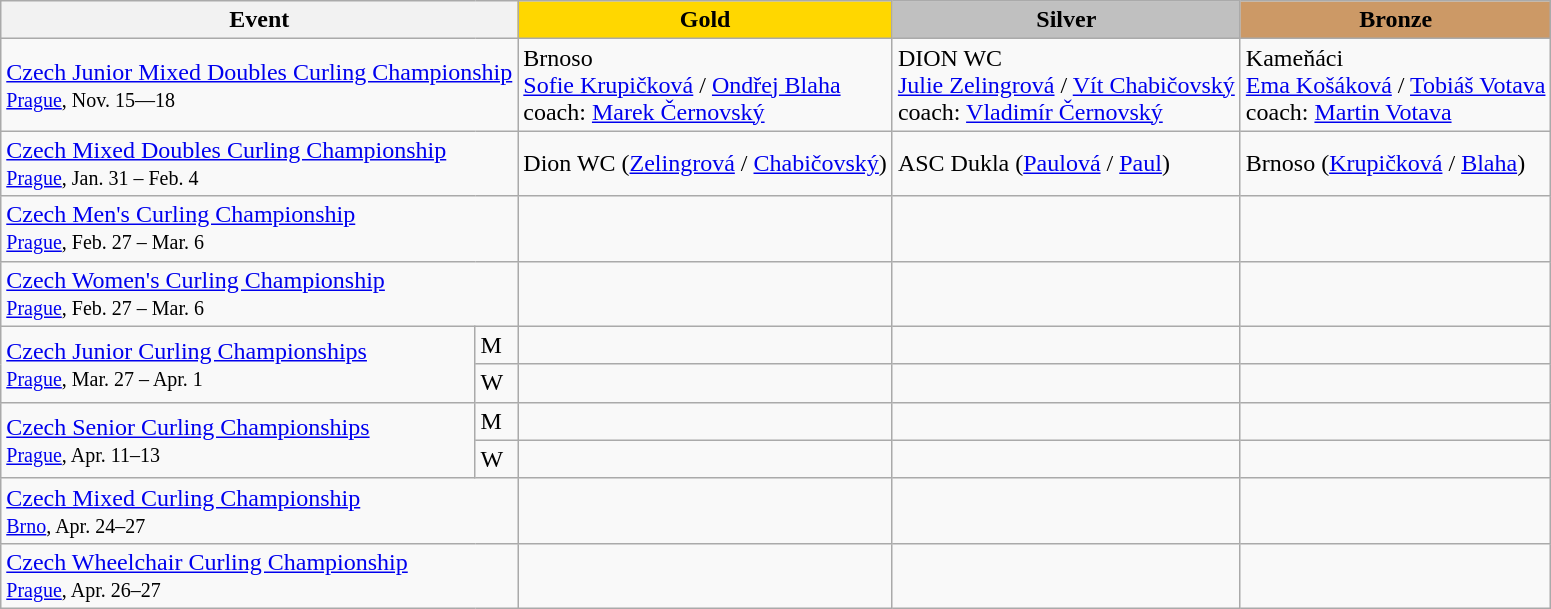<table class="wikitable">
<tr>
<th colspan="2">Event</th>
<th style="background:gold">Gold</th>
<th style="background:silver">Silver</th>
<th style="background:#cc9966">Bronze</th>
</tr>
<tr>
<td colspan="2"><a href='#'>Czech Junior Mixed Doubles Curling Championship</a> <br> <small><a href='#'>Prague</a>, Nov. 15—18</small></td>
<td>Brnoso<br><a href='#'>Sofie Krupičková</a> / <a href='#'>Ondřej Blaha</a><br>coach: <a href='#'>Marek Černovský</a></td>
<td>DION WC<br><a href='#'>Julie Zelingrová</a> / <a href='#'>Vít Chabičovský</a><br>coach: <a href='#'>Vladimír Černovský</a></td>
<td>Kameňáci<br><a href='#'>Ema Košáková</a> / <a href='#'>Tobiáš Votava</a><br>coach: <a href='#'>Martin Votava</a></td>
</tr>
<tr>
<td colspan="2"><a href='#'>Czech Mixed Doubles Curling Championship</a> <br> <small><a href='#'>Prague</a>, Jan. 31 – Feb. 4</small></td>
<td>Dion WC (<a href='#'>Zelingrová</a> / <a href='#'>Chabičovský</a>)</td>
<td>ASC Dukla (<a href='#'>Paulová</a> / <a href='#'>Paul</a>)</td>
<td>Brnoso (<a href='#'>Krupičková</a> / <a href='#'>Blaha</a>)</td>
</tr>
<tr>
<td colspan="2"><a href='#'>Czech Men's Curling Championship</a> <br> <small><a href='#'>Prague</a>, Feb. 27 – Mar. 6</small></td>
<td></td>
<td></td>
<td></td>
</tr>
<tr>
<td colspan="2"><a href='#'>Czech Women's Curling Championship</a> <br> <small><a href='#'>Prague</a>, Feb. 27 – Mar. 6</small></td>
<td></td>
<td></td>
<td></td>
</tr>
<tr>
<td rowspan="2"><a href='#'>Czech Junior Curling Championships</a> <br> <small><a href='#'>Prague</a>, Mar. 27 – Apr. 1</small></td>
<td>M</td>
<td></td>
<td></td>
<td></td>
</tr>
<tr>
<td>W</td>
<td></td>
<td></td>
<td></td>
</tr>
<tr>
<td rowspan="2"><a href='#'>Czech Senior Curling Championships</a> <br> <small><a href='#'>Prague</a>, Apr. 11–13</small></td>
<td>M</td>
<td></td>
<td></td>
<td></td>
</tr>
<tr>
<td>W</td>
<td></td>
<td></td>
<td></td>
</tr>
<tr>
<td colspan="2"><a href='#'>Czech Mixed Curling Championship</a> <br> <small><a href='#'>Brno</a>, Apr. 24–27</small></td>
<td></td>
<td></td>
<td></td>
</tr>
<tr>
<td colspan="2"><a href='#'>Czech Wheelchair Curling Championship</a> <br> <small><a href='#'>Prague</a>, Apr. 26–27</small></td>
<td></td>
<td></td>
<td></td>
</tr>
</table>
